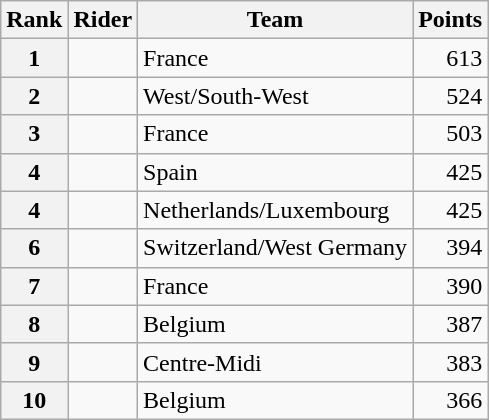<table class="wikitable">
<tr>
<th scope="col">Rank</th>
<th scope="col">Rider</th>
<th scope="col">Team</th>
<th scope="col">Points</th>
</tr>
<tr>
<th scope="row">1</th>
<td></td>
<td>France</td>
<td style="text-align:right;">613</td>
</tr>
<tr>
<th scope="row">2</th>
<td></td>
<td>West/South-West</td>
<td style="text-align:right;">524</td>
</tr>
<tr>
<th scope="row">3</th>
<td></td>
<td>France</td>
<td style="text-align:right;">503</td>
</tr>
<tr>
<th scope="row">4</th>
<td></td>
<td>Spain</td>
<td style="text-align:right;">425</td>
</tr>
<tr>
<th scope="row">4</th>
<td></td>
<td>Netherlands/Luxembourg</td>
<td style="text-align:right;">425</td>
</tr>
<tr>
<th scope="row">6</th>
<td></td>
<td>Switzerland/West Germany</td>
<td style="text-align:right;">394</td>
</tr>
<tr>
<th scope="row">7</th>
<td></td>
<td>France</td>
<td style="text-align:right;">390</td>
</tr>
<tr>
<th scope="row">8</th>
<td></td>
<td>Belgium</td>
<td style="text-align:right;">387</td>
</tr>
<tr>
<th scope="row">9</th>
<td></td>
<td>Centre-Midi</td>
<td style="text-align:right;">383</td>
</tr>
<tr>
<th scope="row">10</th>
<td></td>
<td>Belgium</td>
<td style="text-align:right;">366</td>
</tr>
</table>
